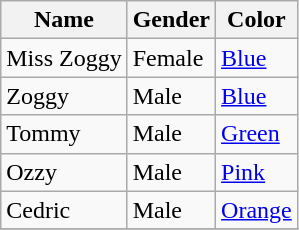<table class="wikitable sortable">
<tr>
<th>Name</th>
<th>Gender</th>
<th>Color</th>
</tr>
<tr>
<td>Miss Zoggy</td>
<td>Female</td>
<td><a href='#'>Blue</a></td>
</tr>
<tr>
<td>Zoggy</td>
<td>Male</td>
<td><a href='#'>Blue</a></td>
</tr>
<tr>
<td>Tommy</td>
<td>Male</td>
<td><a href='#'>Green</a></td>
</tr>
<tr>
<td>Ozzy</td>
<td>Male</td>
<td><a href='#'>Pink</a></td>
</tr>
<tr>
<td>Cedric</td>
<td>Male</td>
<td><a href='#'>Orange</a></td>
</tr>
<tr>
</tr>
</table>
